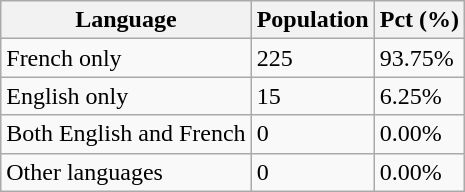<table class="wikitable">
<tr>
<th>Language</th>
<th>Population</th>
<th>Pct (%)</th>
</tr>
<tr>
<td>French only</td>
<td>225</td>
<td>93.75%</td>
</tr>
<tr>
<td>English only</td>
<td>15</td>
<td>6.25%</td>
</tr>
<tr>
<td>Both English and French</td>
<td>0</td>
<td>0.00%</td>
</tr>
<tr>
<td>Other languages</td>
<td>0</td>
<td>0.00%</td>
</tr>
</table>
